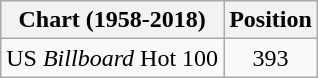<table class="wikitable plainrowheaders">
<tr>
<th>Chart (1958-2018)</th>
<th>Position</th>
</tr>
<tr>
<td>US <em>Billboard</em> Hot 100</td>
<td style="text-align:center;">393</td>
</tr>
</table>
